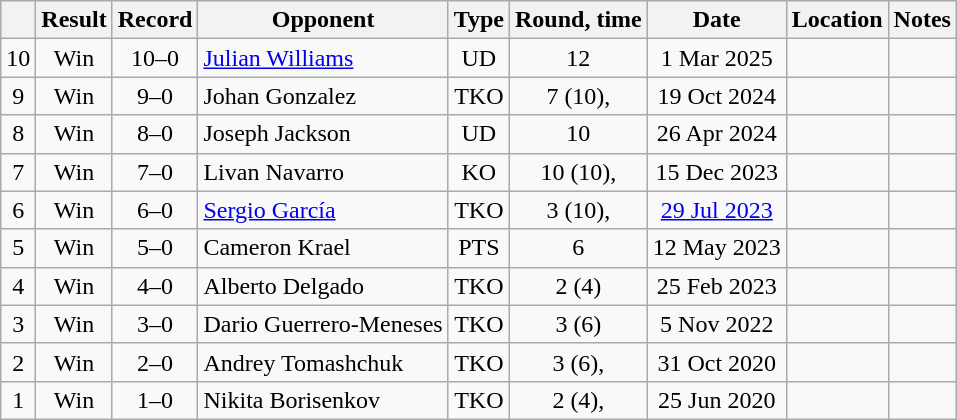<table class=wikitable style=text-align:center>
<tr>
<th></th>
<th>Result</th>
<th>Record</th>
<th>Opponent</th>
<th>Type</th>
<th>Round, time</th>
<th>Date</th>
<th>Location</th>
<th>Notes</th>
</tr>
<tr>
<td>10</td>
<td>Win</td>
<td>10–0</td>
<td align=left><a href='#'>Julian Williams</a></td>
<td>UD</td>
<td>12</td>
<td>1 Mar 2025</td>
<td align=left></td>
<td align=left></td>
</tr>
<tr>
<td>9</td>
<td>Win</td>
<td>9–0</td>
<td align=left>Johan Gonzalez</td>
<td>TKO</td>
<td>7 (10), </td>
<td>19 Oct 2024</td>
<td align=left></td>
<td align=left></td>
</tr>
<tr>
<td>8</td>
<td>Win</td>
<td>8–0</td>
<td align=left>Joseph Jackson</td>
<td>UD</td>
<td>10</td>
<td>26 Apr 2024</td>
<td align=left></td>
<td align=left></td>
</tr>
<tr>
<td>7</td>
<td>Win</td>
<td>7–0</td>
<td align=left>Livan Navarro</td>
<td>KO</td>
<td>10 (10), </td>
<td>15 Dec 2023</td>
<td align=left></td>
<td align=left></td>
</tr>
<tr>
<td>6</td>
<td>Win</td>
<td>6–0</td>
<td align=left><a href='#'>Sergio García</a></td>
<td>TKO</td>
<td>3 (10), </td>
<td><a href='#'>29 Jul 2023</a></td>
<td align=left></td>
<td align=left></td>
</tr>
<tr>
<td>5</td>
<td>Win</td>
<td>5–0</td>
<td align=left>Cameron Krael</td>
<td>PTS</td>
<td>6</td>
<td>12 May 2023</td>
<td align=left></td>
<td align=left></td>
</tr>
<tr>
<td>4</td>
<td>Win</td>
<td>4–0</td>
<td align=left>Alberto Delgado</td>
<td>TKO</td>
<td>2 (4) </td>
<td>25 Feb 2023</td>
<td align=left></td>
<td align=left></td>
</tr>
<tr>
<td>3</td>
<td>Win</td>
<td>3–0</td>
<td align=left>Dario Guerrero-Meneses</td>
<td>TKO</td>
<td>3 (6) </td>
<td>5 Nov 2022</td>
<td align=left></td>
<td align=left></td>
</tr>
<tr>
<td>2</td>
<td>Win</td>
<td>2–0</td>
<td align=left>Andrey Tomashchuk</td>
<td>TKO</td>
<td>3 (6), </td>
<td>31 Oct 2020</td>
<td align=left></td>
<td align=left></td>
</tr>
<tr>
<td>1</td>
<td>Win</td>
<td>1–0</td>
<td align=left>Nikita Borisenkov</td>
<td>TKO</td>
<td>2 (4), </td>
<td>25 Jun 2020</td>
<td align=left></td>
<td align=left></td>
</tr>
</table>
